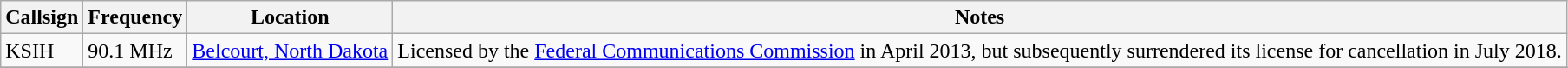<table class="wikitable">
<tr>
<th>Callsign</th>
<th>Frequency</th>
<th>Location</th>
<th>Notes</th>
</tr>
<tr>
<td>KSIH</td>
<td>90.1 MHz</td>
<td><a href='#'>Belcourt, North Dakota</a></td>
<td>Licensed by the <a href='#'>Federal Communications Commission</a> in April 2013, but subsequently surrendered its license for cancellation in July 2018.</td>
</tr>
<tr>
</tr>
</table>
